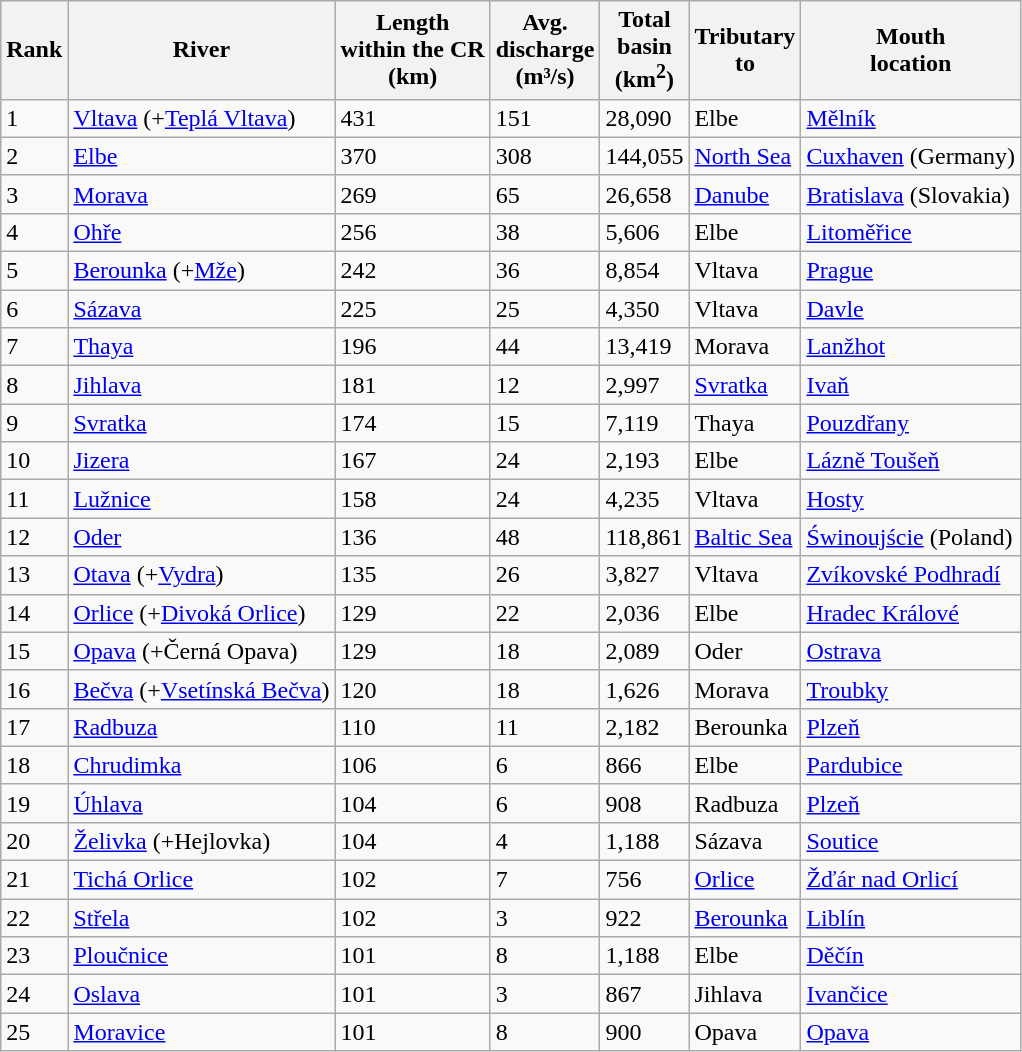<table class="wikitable sortable">
<tr>
<th>Rank</th>
<th>River</th>
<th>Length<br>within the CR<br>(km)</th>
<th>Avg.<br>discharge<br>(m³/s)</th>
<th>Total<br>basin<br>(km<sup>2</sup>)</th>
<th>Tributary<br>to</th>
<th>Mouth<br>location</th>
</tr>
<tr>
<td>1</td>
<td><a href='#'>Vltava</a> (+<a href='#'>Teplá Vltava</a>)</td>
<td>431</td>
<td>151</td>
<td>28,090</td>
<td>Elbe</td>
<td><a href='#'>Mělník</a></td>
</tr>
<tr>
<td>2</td>
<td><a href='#'>Elbe</a></td>
<td>370</td>
<td>308</td>
<td>144,055</td>
<td><a href='#'>North Sea</a></td>
<td><a href='#'>Cuxhaven</a> (Germany)</td>
</tr>
<tr>
<td>3</td>
<td><a href='#'>Morava</a></td>
<td>269</td>
<td>65</td>
<td>26,658</td>
<td><a href='#'>Danube</a></td>
<td><a href='#'>Bratislava</a> (Slovakia)</td>
</tr>
<tr>
<td>4</td>
<td><a href='#'>Ohře</a></td>
<td>256</td>
<td>38</td>
<td>5,606</td>
<td>Elbe</td>
<td><a href='#'>Litoměřice</a></td>
</tr>
<tr>
<td>5</td>
<td><a href='#'>Berounka</a> (+<a href='#'>Mže</a>)</td>
<td>242</td>
<td>36</td>
<td>8,854</td>
<td>Vltava</td>
<td><a href='#'>Prague</a></td>
</tr>
<tr>
<td>6</td>
<td><a href='#'>Sázava</a></td>
<td>225</td>
<td>25</td>
<td>4,350</td>
<td>Vltava</td>
<td><a href='#'>Davle</a></td>
</tr>
<tr>
<td>7</td>
<td><a href='#'>Thaya</a></td>
<td>196</td>
<td>44</td>
<td>13,419</td>
<td>Morava</td>
<td><a href='#'>Lanžhot</a></td>
</tr>
<tr>
<td>8</td>
<td><a href='#'>Jihlava</a></td>
<td>181</td>
<td>12</td>
<td>2,997</td>
<td><a href='#'>Svratka</a></td>
<td><a href='#'>Ivaň</a></td>
</tr>
<tr>
<td>9</td>
<td><a href='#'>Svratka</a></td>
<td>174</td>
<td>15</td>
<td>7,119</td>
<td>Thaya</td>
<td><a href='#'>Pouzdřany</a></td>
</tr>
<tr>
<td>10</td>
<td><a href='#'>Jizera</a></td>
<td>167</td>
<td>24</td>
<td>2,193</td>
<td>Elbe</td>
<td><a href='#'>Lázně Toušeň</a></td>
</tr>
<tr>
<td>11</td>
<td><a href='#'>Lužnice</a></td>
<td>158</td>
<td>24</td>
<td>4,235</td>
<td>Vltava</td>
<td><a href='#'>Hosty</a></td>
</tr>
<tr>
<td>12</td>
<td><a href='#'>Oder</a></td>
<td>136</td>
<td>48</td>
<td>118,861</td>
<td><a href='#'>Baltic Sea</a></td>
<td><a href='#'>Świnoujście</a> (Poland)</td>
</tr>
<tr>
<td>13</td>
<td><a href='#'>Otava</a> (+<a href='#'>Vydra</a>)</td>
<td>135</td>
<td>26</td>
<td>3,827</td>
<td>Vltava</td>
<td><a href='#'>Zvíkovské Podhradí</a></td>
</tr>
<tr>
<td>14</td>
<td><a href='#'>Orlice</a> (+<a href='#'>Divoká Orlice</a>)</td>
<td>129</td>
<td>22</td>
<td>2,036</td>
<td>Elbe</td>
<td><a href='#'>Hradec Králové</a></td>
</tr>
<tr>
<td>15</td>
<td><a href='#'>Opava</a> (+Černá Opava)</td>
<td>129</td>
<td>18</td>
<td>2,089</td>
<td>Oder</td>
<td><a href='#'>Ostrava</a></td>
</tr>
<tr>
<td>16</td>
<td><a href='#'>Bečva</a> (+<a href='#'>Vsetínská Bečva</a>)</td>
<td>120</td>
<td>18</td>
<td>1,626</td>
<td>Morava</td>
<td><a href='#'>Troubky</a></td>
</tr>
<tr>
<td>17</td>
<td><a href='#'>Radbuza</a></td>
<td>110</td>
<td>11</td>
<td>2,182</td>
<td>Berounka</td>
<td><a href='#'>Plzeň</a></td>
</tr>
<tr>
<td>18</td>
<td><a href='#'>Chrudimka</a></td>
<td>106</td>
<td>6</td>
<td>866</td>
<td>Elbe</td>
<td><a href='#'>Pardubice</a></td>
</tr>
<tr>
<td>19</td>
<td><a href='#'>Úhlava</a></td>
<td>104</td>
<td>6</td>
<td>908</td>
<td>Radbuza</td>
<td><a href='#'>Plzeň</a></td>
</tr>
<tr>
<td>20</td>
<td><a href='#'>Želivka</a> (+Hejlovka)</td>
<td>104</td>
<td>4</td>
<td>1,188</td>
<td>Sázava</td>
<td><a href='#'>Soutice</a></td>
</tr>
<tr>
<td>21</td>
<td><a href='#'>Tichá Orlice</a></td>
<td>102</td>
<td>7</td>
<td>756</td>
<td><a href='#'>Orlice</a></td>
<td><a href='#'>Žďár nad Orlicí</a></td>
</tr>
<tr>
<td>22</td>
<td><a href='#'>Střela</a></td>
<td>102</td>
<td>3</td>
<td>922</td>
<td><a href='#'>Berounka</a></td>
<td><a href='#'>Liblín</a></td>
</tr>
<tr>
<td>23</td>
<td><a href='#'>Ploučnice</a></td>
<td>101</td>
<td>8</td>
<td>1,188</td>
<td>Elbe</td>
<td><a href='#'>Děčín</a></td>
</tr>
<tr>
<td>24</td>
<td><a href='#'>Oslava</a></td>
<td>101</td>
<td>3</td>
<td>867</td>
<td>Jihlava</td>
<td><a href='#'>Ivančice</a></td>
</tr>
<tr>
<td>25</td>
<td><a href='#'>Moravice</a></td>
<td>101</td>
<td>8</td>
<td>900</td>
<td>Opava</td>
<td><a href='#'>Opava</a></td>
</tr>
</table>
